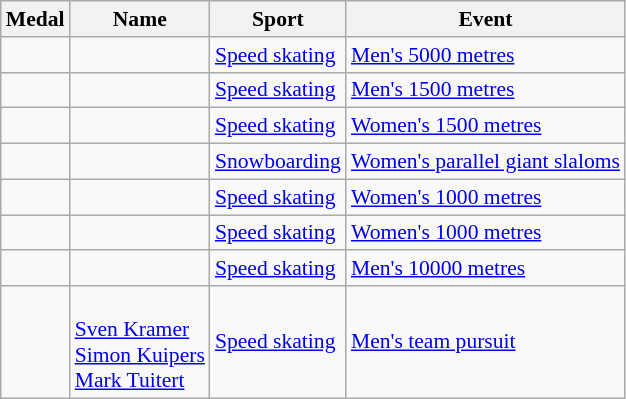<table class="wikitable sortable" style="font-size:90%">
<tr>
<th>Medal</th>
<th>Name</th>
<th>Sport</th>
<th>Event</th>
</tr>
<tr>
<td></td>
<td></td>
<td><a href='#'>Speed skating</a></td>
<td><a href='#'>Men's 5000 metres</a></td>
</tr>
<tr>
<td></td>
<td></td>
<td><a href='#'>Speed skating</a></td>
<td><a href='#'>Men's 1500 metres</a></td>
</tr>
<tr>
<td></td>
<td></td>
<td><a href='#'>Speed skating</a></td>
<td><a href='#'>Women's 1500 metres</a></td>
</tr>
<tr>
<td></td>
<td></td>
<td><a href='#'>Snowboarding</a></td>
<td><a href='#'>Women's parallel giant slaloms</a></td>
</tr>
<tr>
<td></td>
<td></td>
<td><a href='#'>Speed skating</a></td>
<td><a href='#'>Women's 1000 metres</a></td>
</tr>
<tr>
<td></td>
<td></td>
<td><a href='#'>Speed skating</a></td>
<td><a href='#'>Women's 1000 metres</a></td>
</tr>
<tr>
<td></td>
<td></td>
<td><a href='#'>Speed skating</a></td>
<td><a href='#'>Men's 10000 metres</a></td>
</tr>
<tr>
<td></td>
<td><br><a href='#'>Sven Kramer</a><br><a href='#'>Simon Kuipers</a><br><a href='#'>Mark Tuitert</a></td>
<td><a href='#'>Speed skating</a></td>
<td><a href='#'>Men's team pursuit</a></td>
</tr>
</table>
